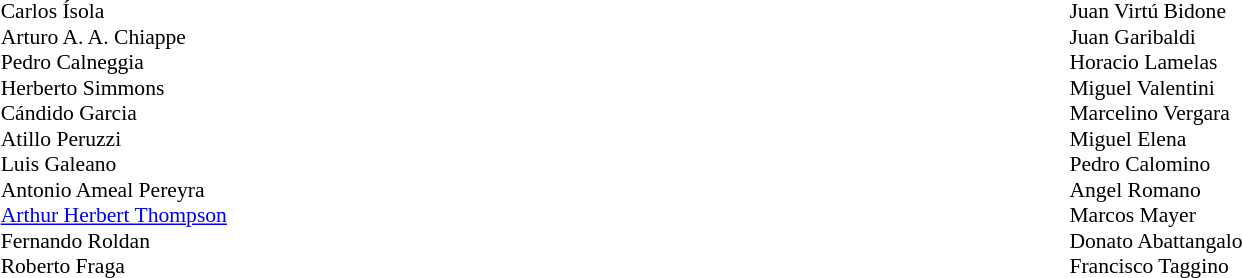<table width="100%">
<tr>
<td valign="top" width="40%"><br><table style="font-size: 90%" cellspacing="0" cellpadding="0" align="center">
<tr>
<td colspan="2"></td>
</tr>
<tr>
</tr>
<tr>
<td>Carlos Ísola</td>
</tr>
<tr>
<td>Arturo A. A. Chiappe</td>
<td></td>
</tr>
<tr>
<td>Pedro Calneggia</td>
</tr>
<tr>
<td>Herberto Simmons</td>
</tr>
<tr>
<td>Cándido Garcia</td>
</tr>
<tr>
<td>Atillo Peruzzi</td>
<td></td>
<td></td>
</tr>
<tr>
<td>Luis Galeano</td>
<td></td>
</tr>
<tr>
<td>Antonio Ameal Pereyra</td>
<td></td>
</tr>
<tr>
<td><a href='#'>Arthur Herbert Thompson</a></td>
<td></td>
<td></td>
</tr>
<tr>
<td>Fernando Roldan</td>
<td></td>
<td></td>
</tr>
<tr>
<td>Roberto Fraga</td>
</tr>
<tr>
<td></td>
</tr>
<tr>
<td></td>
</tr>
<tr>
<td></td>
<td></td>
<td></td>
</tr>
<tr>
<td></td>
</tr>
<tr>
<td></td>
<td></td>
<td></td>
</tr>
<tr>
<td></td>
</tr>
<tr>
<td></td>
<td></td>
<td></td>
</tr>
<tr>
<td></td>
</tr>
<tr>
<td colspan="2"></td>
</tr>
</table>
</td>
<td valign="top"></td>
<td valign="top" width="50%"><br><table style="font-size: 90%" cellspacing="0" cellpadding="0" align="center">
<tr>
<td colspan="2"></td>
</tr>
<tr>
</tr>
<tr>
<td>Juan Virtú Bidone</td>
</tr>
<tr>
<td>Juan Garibaldi</td>
</tr>
<tr>
<td>Horacio Lamelas</td>
</tr>
<tr>
<td>Miguel Valentini</td>
</tr>
<tr>
<td>Marcelino Vergara</td>
<td></td>
</tr>
<tr>
<td>Miguel Elena</td>
<td></td>
<td></td>
</tr>
<tr>
<td>Pedro Calomino</td>
<td></td>
</tr>
<tr>
<td>Angel Romano</td>
</tr>
<tr>
<td>Marcos Mayer</td>
<td></td>
<td></td>
</tr>
<tr>
<td>Donato Abattangalo</td>
<td></td>
<td></td>
</tr>
<tr>
<td>Francisco Taggino</td>
<td></td>
</tr>
<tr>
<td></td>
</tr>
<tr>
<td></td>
</tr>
<tr>
<td></td>
</tr>
<tr>
<td></td>
<td></td>
<td></td>
</tr>
<tr>
<td></td>
<td></td>
<td></td>
</tr>
<tr>
<td></td>
<td></td>
<td></td>
</tr>
<tr>
<td></td>
</tr>
<tr>
<td></td>
</tr>
<tr>
<td></td>
</tr>
<tr>
<td colspan="2"></td>
</tr>
</table>
</td>
</tr>
</table>
